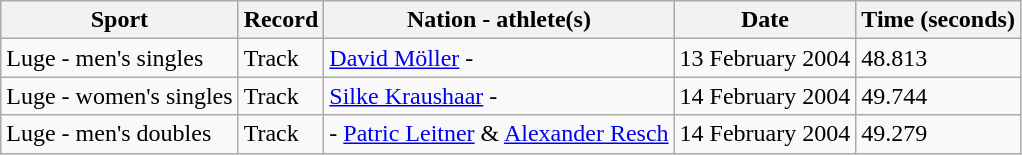<table class="wikitable">
<tr>
<th>Sport</th>
<th>Record</th>
<th>Nation - athlete(s)</th>
<th>Date</th>
<th>Time (seconds)</th>
</tr>
<tr>
<td>Luge - men's singles</td>
<td>Track</td>
<td><a href='#'>David Möller</a> - </td>
<td>13 February 2004</td>
<td>48.813</td>
</tr>
<tr>
<td>Luge - women's singles</td>
<td>Track</td>
<td><a href='#'>Silke Kraushaar</a> - </td>
<td>14 February 2004</td>
<td>49.744</td>
</tr>
<tr>
<td>Luge - men's doubles</td>
<td>Track</td>
<td> - <a href='#'>Patric Leitner</a> & <a href='#'>Alexander Resch</a></td>
<td>14 February 2004</td>
<td>49.279</td>
</tr>
</table>
